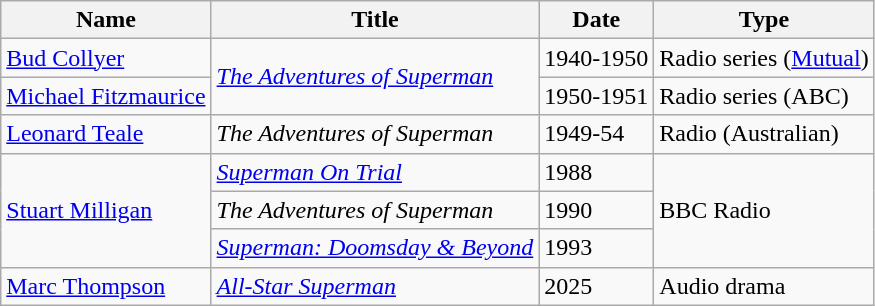<table class="wikitable sortable">
<tr>
<th>Name</th>
<th>Title</th>
<th>Date</th>
<th>Type</th>
</tr>
<tr>
<td><a href='#'>Bud Collyer</a></td>
<td rowspan="2"><em><a href='#'>The Adventures of Superman</a></em></td>
<td>1940-1950</td>
<td>Radio series (<a href='#'>Mutual</a>)</td>
</tr>
<tr>
<td><a href='#'>Michael Fitzmaurice</a></td>
<td>1950-1951</td>
<td>Radio series (ABC)</td>
</tr>
<tr>
<td><a href='#'>Leonard Teale</a></td>
<td><em>The Adventures of Superman</em></td>
<td>1949-54</td>
<td>Radio (Australian)</td>
</tr>
<tr>
<td rowspan="3"><a href='#'>Stuart Milligan</a></td>
<td><em><a href='#'>Superman On Trial</a></em></td>
<td>1988</td>
<td rowspan="3">BBC Radio</td>
</tr>
<tr>
<td><em>The Adventures of Superman</em></td>
<td>1990</td>
</tr>
<tr>
<td><em><a href='#'>Superman: Doomsday & Beyond</a></em></td>
<td>1993</td>
</tr>
<tr>
<td><a href='#'>Marc Thompson</a></td>
<td><em><a href='#'>All-Star Superman</a></em></td>
<td>2025</td>
<td>Audio drama</td>
</tr>
</table>
